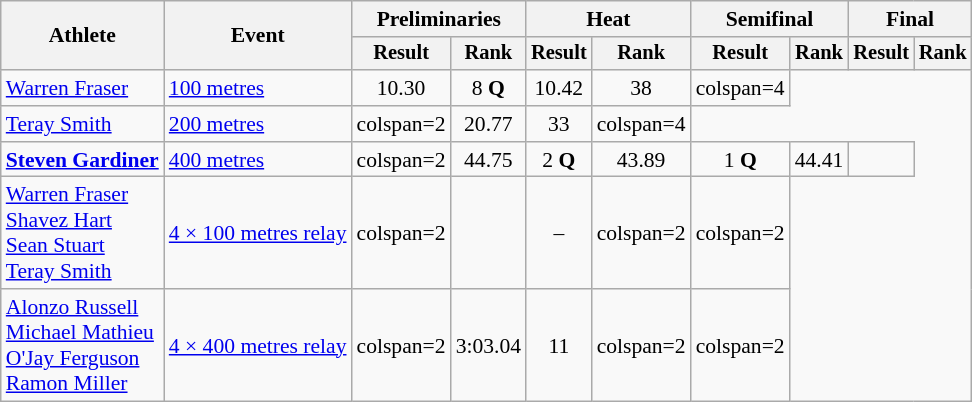<table class=wikitable style=font-size:90%>
<tr>
<th rowspan=2>Athlete</th>
<th rowspan=2>Event</th>
<th colspan=2>Preliminaries</th>
<th colspan=2>Heat</th>
<th colspan=2>Semifinal</th>
<th colspan=2>Final</th>
</tr>
<tr style=font-size:95%>
<th>Result</th>
<th>Rank</th>
<th>Result</th>
<th>Rank</th>
<th>Result</th>
<th>Rank</th>
<th>Result</th>
<th>Rank</th>
</tr>
<tr align=center>
<td align=left><a href='#'>Warren Fraser</a></td>
<td align=left><a href='#'>100 metres</a></td>
<td>10.30</td>
<td>8 <strong>Q</strong></td>
<td>10.42</td>
<td>38</td>
<td>colspan=4 </td>
</tr>
<tr align=center>
<td align=left><a href='#'>Teray Smith</a></td>
<td align=left><a href='#'>200 metres</a></td>
<td>colspan=2 </td>
<td>20.77</td>
<td>33</td>
<td>colspan=4 </td>
</tr>
<tr align=center>
<td align=left><strong><a href='#'>Steven Gardiner</a></strong></td>
<td align=left><a href='#'>400 metres</a></td>
<td>colspan=2 </td>
<td>44.75</td>
<td>2 <strong>Q</strong></td>
<td>43.89 <strong></strong></td>
<td>1 <strong>Q</strong></td>
<td>44.41</td>
<td></td>
</tr>
<tr align=center>
<td align=left><a href='#'>Warren Fraser</a><br><a href='#'>Shavez Hart</a><br><a href='#'>Sean Stuart</a><br><a href='#'>Teray Smith</a></td>
<td align=left><a href='#'>4 × 100 metres relay</a></td>
<td>colspan=2 </td>
<td></td>
<td>–</td>
<td>colspan=2 </td>
<td>colspan=2 </td>
</tr>
<tr align=center>
<td align=left><a href='#'>Alonzo Russell</a><br><a href='#'>Michael Mathieu</a><br><a href='#'>O'Jay Ferguson</a><br><a href='#'>Ramon Miller</a></td>
<td align=left><a href='#'>4 × 400 metres relay</a></td>
<td>colspan=2 </td>
<td>3:03.04 <strong></strong></td>
<td>11</td>
<td>colspan=2 </td>
<td>colspan=2 </td>
</tr>
</table>
